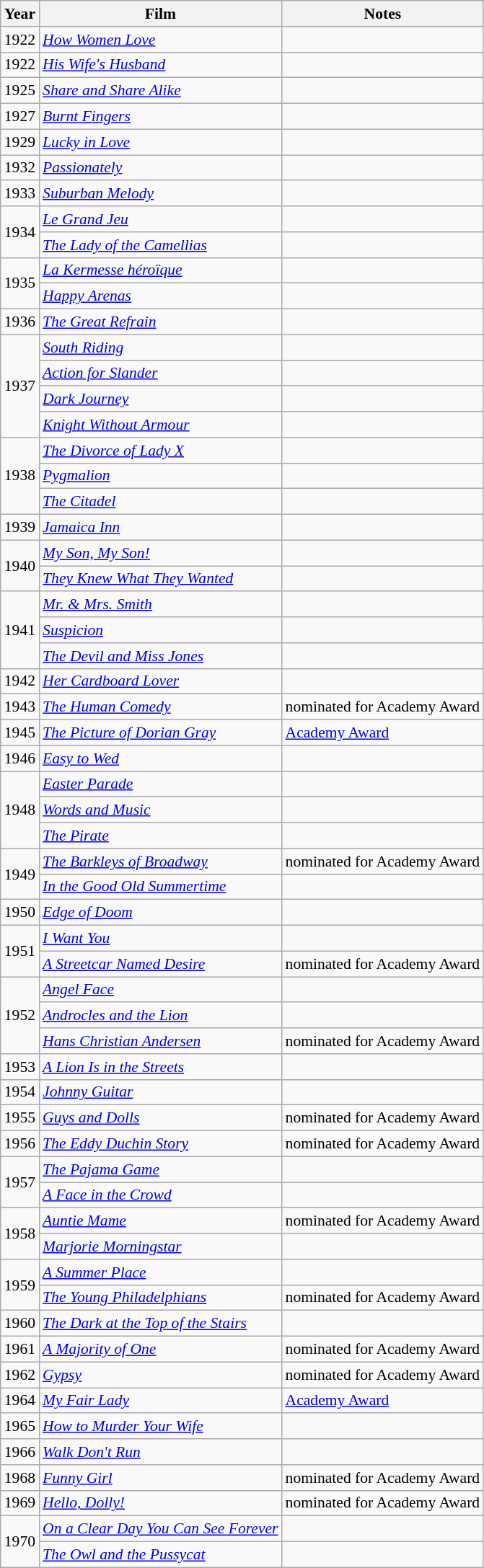<table class="wikitable" style="font-size: 90%;">
<tr>
<th>Year</th>
<th>Film</th>
<th>Notes</th>
</tr>
<tr>
<td>1922</td>
<td><em><a href='#'>How Women Love</a></em></td>
<td></td>
</tr>
<tr>
<td>1922</td>
<td><em><a href='#'>His Wife's Husband</a></em></td>
<td></td>
</tr>
<tr>
<td>1925</td>
<td><em><a href='#'>Share and Share Alike</a></em></td>
<td></td>
</tr>
<tr>
<td>1927</td>
<td><em><a href='#'>Burnt Fingers</a></em></td>
<td></td>
</tr>
<tr>
<td>1929</td>
<td><em><a href='#'>Lucky in Love</a></em></td>
<td></td>
</tr>
<tr>
<td>1932</td>
<td><em><a href='#'>Passionately</a></em></td>
<td></td>
</tr>
<tr>
<td>1933</td>
<td><em><a href='#'>Suburban Melody</a></em></td>
<td></td>
</tr>
<tr>
<td rowspan= "2">1934</td>
<td><em><a href='#'>Le Grand Jeu</a></em></td>
<td></td>
</tr>
<tr>
<td><em><a href='#'>The Lady of the Camellias</a></em></td>
</tr>
<tr>
<td rowspan= "2">1935</td>
<td><em><a href='#'>La Kermesse héroïque</a></em></td>
<td></td>
</tr>
<tr>
<td><em><a href='#'>Happy Arenas</a></em></td>
</tr>
<tr>
<td>1936</td>
<td><em><a href='#'>The Great Refrain</a></em></td>
<td></td>
</tr>
<tr>
<td rowspan="4">1937</td>
<td><em><a href='#'>South Riding</a></em></td>
<td></td>
</tr>
<tr>
<td><em><a href='#'>Action for Slander</a></em></td>
<td></td>
</tr>
<tr>
<td><em><a href='#'>Dark Journey</a></em></td>
<td></td>
</tr>
<tr>
<td><em><a href='#'>Knight Without Armour</a></em></td>
<td></td>
</tr>
<tr>
<td rowspan="3">1938</td>
<td><em><a href='#'>The Divorce of Lady X</a></em></td>
<td></td>
</tr>
<tr>
<td><em><a href='#'>Pygmalion</a></em></td>
<td></td>
</tr>
<tr>
<td><em><a href='#'>The Citadel</a></em></td>
<td></td>
</tr>
<tr>
<td>1939</td>
<td><em><a href='#'>Jamaica Inn</a></em></td>
<td></td>
</tr>
<tr>
<td rowspan="2">1940</td>
<td><em><a href='#'>My Son, My Son!</a></em></td>
<td></td>
</tr>
<tr>
<td><em><a href='#'>They Knew What They Wanted</a></em></td>
<td></td>
</tr>
<tr>
<td rowspan="3">1941</td>
<td><em><a href='#'>Mr. & Mrs. Smith</a></em></td>
<td></td>
</tr>
<tr>
<td><em><a href='#'>Suspicion</a></em></td>
<td></td>
</tr>
<tr>
<td><em><a href='#'>The Devil and Miss Jones</a></em></td>
<td></td>
</tr>
<tr>
<td>1942</td>
<td><em><a href='#'>Her Cardboard Lover</a></em></td>
<td></td>
</tr>
<tr>
<td>1943</td>
<td><em><a href='#'>The Human Comedy</a></em></td>
<td>nominated for Academy Award</td>
</tr>
<tr>
<td>1945</td>
<td><em><a href='#'>The Picture of Dorian Gray</a></em></td>
<td><a href='#'>Academy Award</a></td>
</tr>
<tr>
<td>1946</td>
<td><em><a href='#'>Easy to Wed</a></em></td>
<td></td>
</tr>
<tr>
<td rowspan="3">1948</td>
<td><em><a href='#'>Easter Parade</a></em></td>
<td></td>
</tr>
<tr>
<td><em><a href='#'>Words and Music</a></em></td>
<td></td>
</tr>
<tr>
<td><em><a href='#'>The Pirate</a></em></td>
<td></td>
</tr>
<tr>
<td rowspan="2">1949</td>
<td><em><a href='#'>The Barkleys of Broadway</a></em></td>
<td>nominated for Academy Award</td>
</tr>
<tr>
<td><em><a href='#'>In the Good Old Summertime</a></em></td>
<td></td>
</tr>
<tr>
<td>1950</td>
<td><em><a href='#'>Edge of Doom</a></em></td>
<td></td>
</tr>
<tr>
<td rowspan="2">1951</td>
<td><em><a href='#'>I Want You</a></em></td>
<td></td>
</tr>
<tr>
<td><em><a href='#'>A Streetcar Named Desire</a></em></td>
<td>nominated for Academy Award</td>
</tr>
<tr>
<td rowspan="3">1952</td>
<td><em><a href='#'>Angel Face</a></em></td>
<td></td>
</tr>
<tr>
<td><em><a href='#'>Androcles and the Lion</a></em></td>
<td></td>
</tr>
<tr>
<td><em><a href='#'>Hans Christian Andersen</a></em></td>
<td>nominated for Academy Award</td>
</tr>
<tr>
<td>1953</td>
<td><em><a href='#'>A Lion Is in the Streets</a></em></td>
<td></td>
</tr>
<tr>
<td>1954</td>
<td><em><a href='#'>Johnny Guitar</a></em></td>
<td></td>
</tr>
<tr>
<td>1955</td>
<td><em><a href='#'>Guys and Dolls</a></em></td>
<td>nominated for Academy Award</td>
</tr>
<tr>
<td>1956</td>
<td><em><a href='#'>The Eddy Duchin Story</a></em></td>
<td>nominated for Academy Award</td>
</tr>
<tr>
<td rowspan="2">1957</td>
<td><em><a href='#'>The Pajama Game</a></em></td>
<td></td>
</tr>
<tr>
<td><em><a href='#'>A Face in the Crowd</a></em></td>
<td></td>
</tr>
<tr>
<td rowspan="2">1958</td>
<td><em><a href='#'>Auntie Mame</a></em></td>
<td>nominated for Academy Award</td>
</tr>
<tr>
<td><em><a href='#'>Marjorie Morningstar</a></em></td>
<td></td>
</tr>
<tr>
<td rowspan="2">1959</td>
<td><em><a href='#'>A Summer Place</a></em></td>
<td></td>
</tr>
<tr>
<td><em><a href='#'>The Young Philadelphians</a></em></td>
<td>nominated for Academy Award</td>
</tr>
<tr>
<td>1960</td>
<td><em><a href='#'>The Dark at the Top of the Stairs</a></em></td>
<td></td>
</tr>
<tr>
<td>1961</td>
<td><em><a href='#'>A Majority of One</a></em></td>
<td>nominated for Academy Award</td>
</tr>
<tr>
<td>1962</td>
<td><em><a href='#'>Gypsy</a></em></td>
<td>nominated for Academy Award</td>
</tr>
<tr>
<td>1964</td>
<td><em><a href='#'>My Fair Lady</a></em></td>
<td><a href='#'>Academy Award</a></td>
</tr>
<tr>
<td>1965</td>
<td><em><a href='#'>How to Murder Your Wife</a></em></td>
<td></td>
</tr>
<tr>
<td>1966</td>
<td><em><a href='#'>Walk Don't Run</a></em></td>
<td></td>
</tr>
<tr>
<td>1968</td>
<td><em><a href='#'>Funny Girl</a></em></td>
<td>nominated for Academy Award</td>
</tr>
<tr>
<td>1969</td>
<td><em><a href='#'>Hello, Dolly!</a></em></td>
<td>nominated for Academy Award</td>
</tr>
<tr>
<td rowspan="2">1970</td>
<td><em><a href='#'>On a Clear Day You Can See Forever</a></em></td>
<td></td>
</tr>
<tr>
<td><em><a href='#'>The Owl and the Pussycat</a></em></td>
<td></td>
</tr>
</table>
